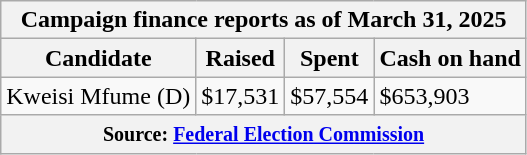<table class="wikitable sortable">
<tr>
<th colspan=4>Campaign finance reports as of March 31, 2025</th>
</tr>
<tr style="text-align:center;">
<th>Candidate</th>
<th>Raised</th>
<th>Spent</th>
<th>Cash on hand</th>
</tr>
<tr>
<td>Kweisi Mfume (D)</td>
<td>$17,531</td>
<td>$57,554</td>
<td>$653,903</td>
</tr>
<tr>
<th colspan="4"><small>Source: <a href='#'>Federal Election Commission</a></small></th>
</tr>
</table>
